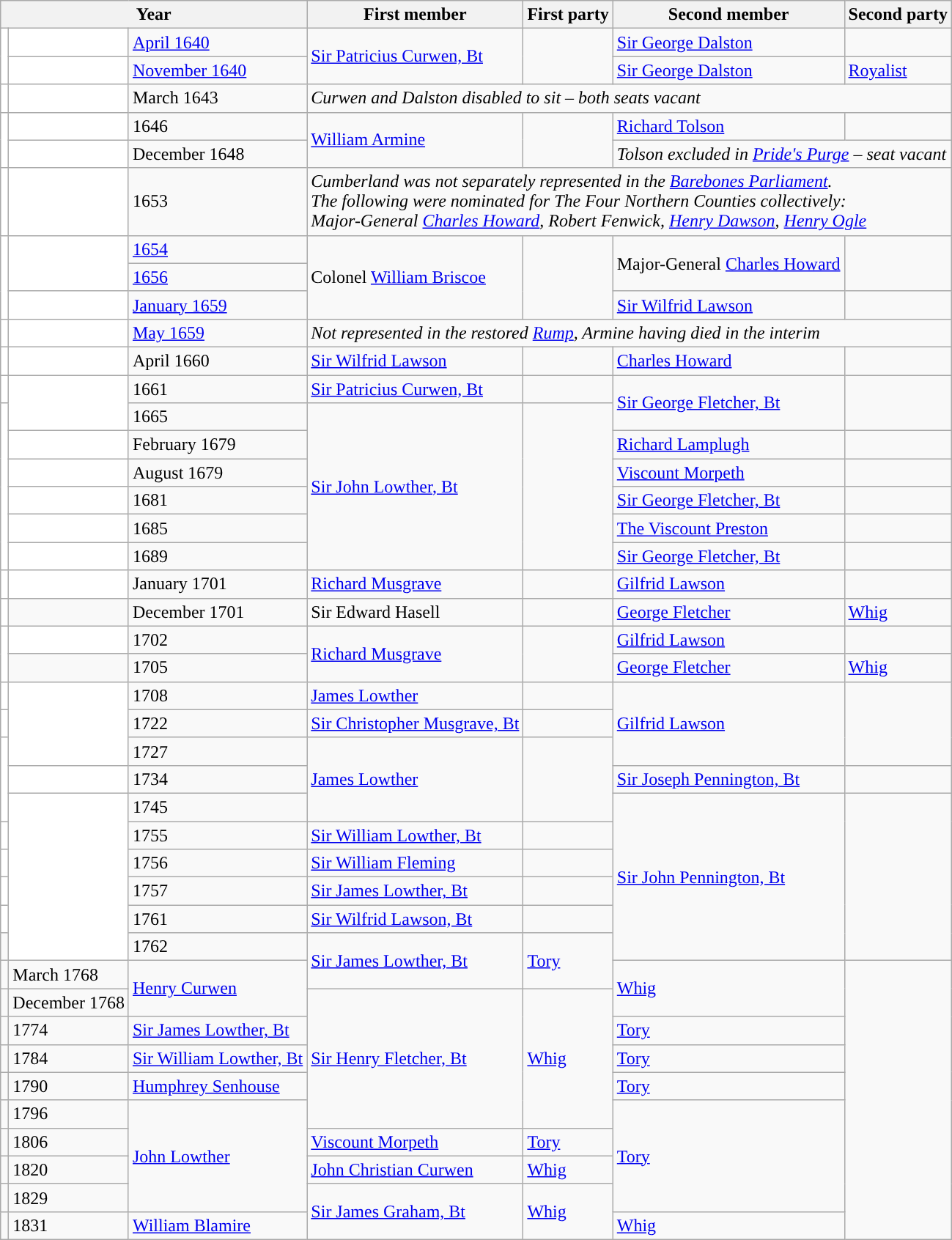<table class="wikitable">
<tr>
<th colspan="3">Year</th>
<th>First member</th>
<th>First party</th>
<th>Second member</th>
<th>Second party</th>
</tr>
<tr>
<td rowspan="2" style="color:inherit;background-color: white"></td>
<td style="color:inherit;background-color: white"></td>
<td><a href='#'>April 1640</a></td>
<td rowspan="2"><a href='#'>Sir Patricius Curwen, Bt</a></td>
<td rowspan="2"></td>
<td><a href='#'>Sir George Dalston</a></td>
<td></td>
</tr>
<tr>
<td style="color:inherit;background-color: white"></td>
<td><a href='#'>November 1640</a></td>
<td><a href='#'>Sir George Dalston</a></td>
<td><a href='#'>Royalist</a></td>
</tr>
<tr>
<td style="color:inherit;background-color: white"></td>
<td style="color:inherit;background-color: white"></td>
<td>March 1643</td>
<td colspan="4"><em>Curwen and Dalston disabled to sit – both seats vacant</em></td>
</tr>
<tr>
<td rowspan="2" style="color:inherit;background-color: white"></td>
<td style="color:inherit;background-color: white"></td>
<td>1646</td>
<td rowspan="2"><a href='#'>William Armine</a></td>
<td rowspan="2"></td>
<td><a href='#'>Richard Tolson</a></td>
<td></td>
</tr>
<tr>
<td style="color:inherit;background-color: white"></td>
<td>December 1648</td>
<td colspan="2"><em>Tolson excluded in <a href='#'>Pride's Purge</a> – seat vacant</em></td>
</tr>
<tr>
<td style="color:inherit;background-color: white"></td>
<td style="color:inherit;background-color: white"></td>
<td>1653</td>
<td colspan="4"><em>Cumberland was not separately represented in the <a href='#'>Barebones Parliament</a>.<br> The following were nominated for The Four Northern Counties collectively: <br>Major-General <a href='#'>Charles Howard</a>, Robert Fenwick, <a href='#'>Henry Dawson</a>, <a href='#'>Henry Ogle</a></em></td>
</tr>
<tr>
<td rowspan="3" style="color:inherit;background-color: white"></td>
<td rowspan="2" style="color:inherit;background-color: white"></td>
<td><a href='#'>1654</a></td>
<td rowspan="3">Colonel <a href='#'>William Briscoe</a></td>
<td rowspan="3"></td>
<td rowspan="2">Major-General <a href='#'>Charles Howard</a></td>
<td rowspan="2"></td>
</tr>
<tr>
<td><a href='#'>1656</a></td>
</tr>
<tr>
<td style="color:inherit;background-color: white"></td>
<td><a href='#'>January 1659</a></td>
<td><a href='#'>Sir Wilfrid Lawson</a></td>
<td></td>
</tr>
<tr>
<td style="color:inherit;background-color: white"></td>
<td style="color:inherit;background-color: white"></td>
<td><a href='#'>May 1659</a></td>
<td colspan="6"><em>Not represented in the restored <a href='#'>Rump</a>, Armine having died in the interim</em></td>
</tr>
<tr>
<td style="color:inherit;background-color: white"></td>
<td style="color:inherit;background-color: white"></td>
<td>April 1660</td>
<td><a href='#'>Sir Wilfrid Lawson</a></td>
<td></td>
<td><a href='#'>Charles Howard</a></td>
<td></td>
</tr>
<tr>
<td style="color:inherit;background-color: white"></td>
<td style="color:inherit;background-color: white" rowspan="2"></td>
<td>1661</td>
<td><a href='#'>Sir Patricius Curwen, Bt</a></td>
<td></td>
<td rowspan="2"><a href='#'>Sir George Fletcher, Bt</a></td>
<td rowspan="2"></td>
</tr>
<tr>
<td style="color:inherit;background-color: white" rowspan="6"></td>
<td>1665</td>
<td rowspan="6"><a href='#'>Sir John Lowther, Bt</a></td>
<td rowspan="6"></td>
</tr>
<tr>
<td style="color:inherit;background-color: white"></td>
<td>February 1679</td>
<td><a href='#'>Richard Lamplugh</a></td>
<td></td>
</tr>
<tr>
<td style="color:inherit;background-color: white"></td>
<td>August 1679</td>
<td><a href='#'>Viscount Morpeth</a></td>
<td></td>
</tr>
<tr>
<td style="color:inherit;background-color: white"></td>
<td>1681</td>
<td><a href='#'>Sir George Fletcher, Bt</a></td>
<td></td>
</tr>
<tr>
<td style="color:inherit;background-color: white"></td>
<td>1685</td>
<td><a href='#'>The Viscount Preston</a></td>
<td></td>
</tr>
<tr>
<td style="color:inherit;background-color: white"></td>
<td>1689</td>
<td><a href='#'>Sir George Fletcher, Bt</a></td>
<td></td>
</tr>
<tr>
<td style="color:inherit;background-color: white"></td>
<td style="color:inherit;background-color: white"></td>
<td>January 1701</td>
<td><a href='#'>Richard Musgrave</a></td>
<td></td>
<td><a href='#'>Gilfrid Lawson</a></td>
<td></td>
</tr>
<tr>
<td style="color:inherit;background-color: white"></td>
<td style="color:inherit;background-color: "></td>
<td>December 1701</td>
<td>Sir Edward Hasell</td>
<td></td>
<td><a href='#'>George Fletcher</a></td>
<td><a href='#'>Whig</a></td>
</tr>
<tr>
<td style="color:inherit;background-color: white" rowspan="2"></td>
<td style="color:inherit;background-color: white"></td>
<td>1702</td>
<td rowspan="2"><a href='#'>Richard Musgrave</a></td>
<td rowspan="2"></td>
<td><a href='#'>Gilfrid Lawson</a></td>
<td></td>
</tr>
<tr>
<td style="color:inherit;background-color: "></td>
<td>1705</td>
<td><a href='#'>George Fletcher</a></td>
<td><a href='#'>Whig</a></td>
</tr>
<tr>
<td style="color:inherit;background-color: white"></td>
<td style="color:inherit;background-color: white" rowspan="3"></td>
<td>1708</td>
<td><a href='#'>James Lowther</a></td>
<td></td>
<td rowspan="3"><a href='#'>Gilfrid Lawson</a></td>
<td rowspan="3"></td>
</tr>
<tr>
<td style="color:inherit;background-color: white"></td>
<td>1722</td>
<td><a href='#'>Sir Christopher Musgrave, Bt</a></td>
<td></td>
</tr>
<tr>
<td style="color:inherit;background-color: white" rowspan="3"></td>
<td>1727</td>
<td rowspan="3"><a href='#'>James Lowther</a></td>
<td rowspan="3"></td>
</tr>
<tr>
<td style="color:inherit;background-color: white"></td>
<td>1734</td>
<td><a href='#'>Sir Joseph Pennington, Bt</a></td>
<td></td>
</tr>
<tr>
<td style="color:inherit;background-color: white" rowspan="6"></td>
<td>1745</td>
<td rowspan="6"><a href='#'>Sir John Pennington, Bt</a></td>
<td rowspan="6"></td>
</tr>
<tr>
<td style="color:inherit;background-color: white"></td>
<td>1755</td>
<td><a href='#'>Sir William Lowther, Bt</a></td>
<td></td>
</tr>
<tr>
<td style="color:inherit;background-color: white"></td>
<td>1756</td>
<td><a href='#'>Sir William Fleming</a></td>
<td></td>
</tr>
<tr>
<td style="color:inherit;background-color: white"></td>
<td>1757</td>
<td><a href='#'>Sir James Lowther, Bt</a></td>
<td></td>
</tr>
<tr>
<td style="color:inherit;background-color: white"></td>
<td>1761</td>
<td><a href='#'>Sir Wilfrid Lawson, Bt</a></td>
<td></td>
</tr>
<tr>
<td style="color:inherit;background-color: "></td>
<td>1762</td>
<td rowspan="2"><a href='#'>Sir James Lowther, Bt</a></td>
<td rowspan="2"><a href='#'>Tory</a></td>
</tr>
<tr>
<td style="color:inherit;background-color: "></td>
<td>March 1768</td>
<td rowspan="2"><a href='#'>Henry Curwen</a></td>
<td rowspan="2"><a href='#'>Whig</a></td>
</tr>
<tr>
<td style="color:inherit;background-color: "></td>
<td>December 1768</td>
<td rowspan="5"><a href='#'>Sir Henry Fletcher, Bt</a></td>
<td rowspan="5"><a href='#'>Whig</a></td>
</tr>
<tr>
<td style="color:inherit;background-color: "></td>
<td>1774</td>
<td><a href='#'>Sir James Lowther, Bt</a></td>
<td><a href='#'>Tory</a></td>
</tr>
<tr>
<td style="color:inherit;background-color: "></td>
<td>1784</td>
<td><a href='#'>Sir William Lowther, Bt</a></td>
<td><a href='#'>Tory</a></td>
</tr>
<tr>
<td style="color:inherit;background-color: "></td>
<td>1790</td>
<td><a href='#'>Humphrey Senhouse</a></td>
<td><a href='#'>Tory</a></td>
</tr>
<tr>
<td style="color:inherit;background-color: "></td>
<td>1796</td>
<td rowspan="4"><a href='#'>John Lowther</a></td>
<td rowspan="4"><a href='#'>Tory</a></td>
</tr>
<tr>
<td style="color:inherit;background-color: "></td>
<td>1806</td>
<td><a href='#'>Viscount Morpeth</a></td>
<td><a href='#'>Tory</a></td>
</tr>
<tr>
<td style="color:inherit;background-color: "></td>
<td>1820</td>
<td><a href='#'>John Christian Curwen</a></td>
<td><a href='#'>Whig</a></td>
</tr>
<tr>
<td style="color:inherit;background-color: "></td>
<td>1829</td>
<td rowspan="2"><a href='#'>Sir James Graham, Bt</a></td>
<td rowspan="2"><a href='#'>Whig</a></td>
</tr>
<tr>
<td style="color:inherit;background-color: "></td>
<td>1831</td>
<td><a href='#'>William Blamire</a></td>
<td><a href='#'>Whig</a></td>
</tr>
</table>
